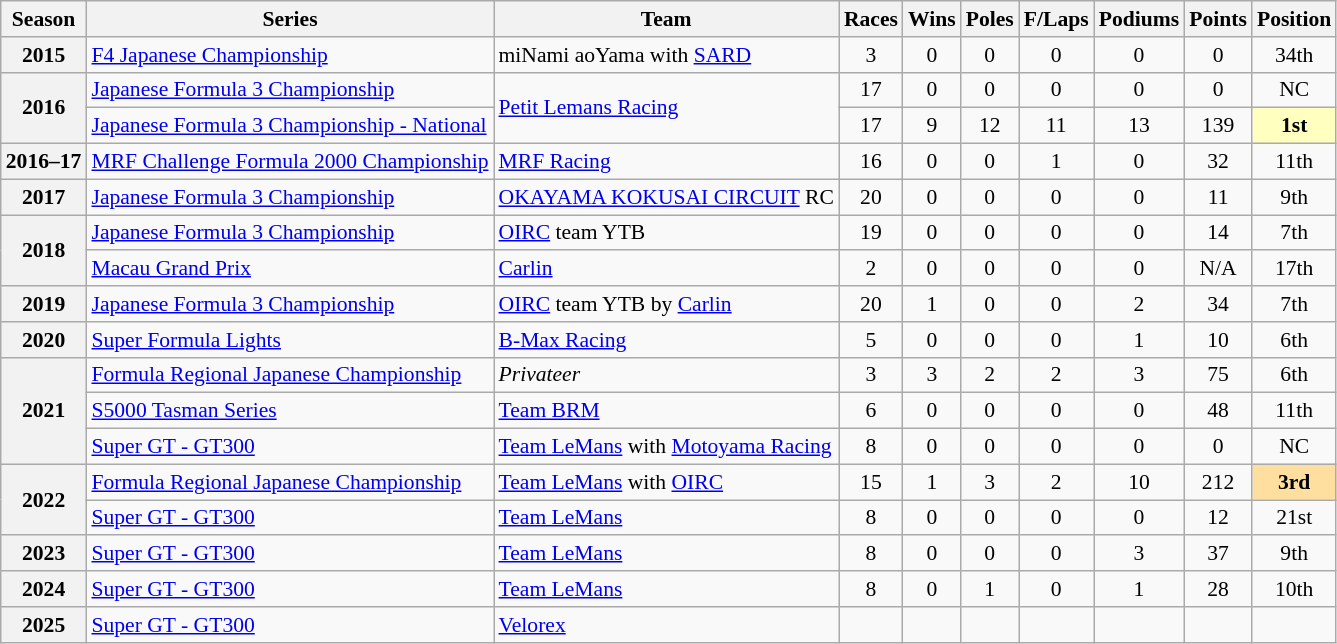<table class="wikitable" style="font-size: 90%; text-align:center">
<tr>
<th>Season</th>
<th>Series</th>
<th>Team</th>
<th>Races</th>
<th>Wins</th>
<th>Poles</th>
<th>F/Laps</th>
<th>Podiums</th>
<th>Points</th>
<th>Position</th>
</tr>
<tr>
<th>2015</th>
<td align=left><a href='#'>F4 Japanese Championship</a></td>
<td align=left>miNami aoYama with <a href='#'>SARD</a></td>
<td>3</td>
<td>0</td>
<td>0</td>
<td>0</td>
<td>0</td>
<td>0</td>
<td>34th</td>
</tr>
<tr>
<th rowspan="2">2016</th>
<td align=left><a href='#'>Japanese Formula 3 Championship</a></td>
<td rowspan="2" align=left><a href='#'>Petit Lemans Racing</a></td>
<td>17</td>
<td>0</td>
<td>0</td>
<td>0</td>
<td>0</td>
<td>0</td>
<td>NC</td>
</tr>
<tr>
<td align="left"><a href='#'>Japanese Formula 3 Championship - National</a></td>
<td>17</td>
<td>9</td>
<td>12</td>
<td>11</td>
<td>13</td>
<td>139</td>
<td style="background:#FFFFBF"><strong>1st</strong></td>
</tr>
<tr>
<th>2016–17</th>
<td align=left><a href='#'>MRF Challenge Formula 2000 Championship</a></td>
<td align=left><a href='#'>MRF Racing</a></td>
<td>16</td>
<td>0</td>
<td>0</td>
<td>1</td>
<td>0</td>
<td>32</td>
<td>11th</td>
</tr>
<tr>
<th>2017</th>
<td align=left><a href='#'>Japanese Formula 3 Championship</a></td>
<td align=left><a href='#'>OKAYAMA KOKUSAI CIRCUIT</a> RC</td>
<td>20</td>
<td>0</td>
<td>0</td>
<td>0</td>
<td>0</td>
<td>11</td>
<td>9th</td>
</tr>
<tr>
<th rowspan="2">2018</th>
<td align=left><a href='#'>Japanese Formula 3 Championship</a></td>
<td align=left><a href='#'>OIRC</a> team YTB</td>
<td>19</td>
<td>0</td>
<td>0</td>
<td>0</td>
<td>0</td>
<td>14</td>
<td>7th</td>
</tr>
<tr>
<td align=left><a href='#'>Macau Grand Prix</a></td>
<td align=left><a href='#'>Carlin</a></td>
<td>2</td>
<td>0</td>
<td>0</td>
<td>0</td>
<td>0</td>
<td>N/A</td>
<td>17th</td>
</tr>
<tr>
<th>2019</th>
<td align=left><a href='#'>Japanese Formula 3 Championship</a></td>
<td align=left><a href='#'>OIRC</a> team YTB by <a href='#'>Carlin</a></td>
<td>20</td>
<td>1</td>
<td>0</td>
<td>0</td>
<td>2</td>
<td>34</td>
<td>7th</td>
</tr>
<tr>
<th>2020</th>
<td align=left><a href='#'>Super Formula Lights</a></td>
<td align=left><a href='#'>B-Max Racing</a></td>
<td>5</td>
<td>0</td>
<td>0</td>
<td>0</td>
<td>1</td>
<td>10</td>
<td>6th</td>
</tr>
<tr>
<th rowspan="3">2021</th>
<td align=left><a href='#'>Formula Regional Japanese Championship</a></td>
<td align=left><em>Privateer</em></td>
<td>3</td>
<td>3</td>
<td>2</td>
<td>2</td>
<td>3</td>
<td>75</td>
<td>6th</td>
</tr>
<tr>
<td align=left><a href='#'>S5000 Tasman Series</a></td>
<td align=left><a href='#'>Team BRM</a></td>
<td>6</td>
<td>0</td>
<td>0</td>
<td>0</td>
<td>0</td>
<td>48</td>
<td>11th</td>
</tr>
<tr>
<td align=left><a href='#'>Super GT - GT300</a></td>
<td align=left><a href='#'>Team LeMans</a> with <a href='#'>Motoyama Racing</a></td>
<td>8</td>
<td>0</td>
<td>0</td>
<td>0</td>
<td>0</td>
<td>0</td>
<td>NC</td>
</tr>
<tr>
<th rowspan="2">2022</th>
<td align=left><a href='#'>Formula Regional Japanese Championship</a></td>
<td align=left><a href='#'>Team LeMans</a> with <a href='#'>OIRC</a></td>
<td>15</td>
<td>1</td>
<td>3</td>
<td>2</td>
<td>10</td>
<td>212</td>
<td style="background:#FFDF9F"><strong>3rd</strong></td>
</tr>
<tr>
<td align=left><a href='#'>Super GT - GT300</a></td>
<td align=left><a href='#'>Team LeMans</a></td>
<td>8</td>
<td>0</td>
<td>0</td>
<td>0</td>
<td>0</td>
<td>12</td>
<td>21st</td>
</tr>
<tr>
<th>2023</th>
<td align=left><a href='#'>Super GT - GT300</a></td>
<td align=left><a href='#'>Team LeMans</a></td>
<td>8</td>
<td>0</td>
<td>0</td>
<td>0</td>
<td>3</td>
<td>37</td>
<td>9th</td>
</tr>
<tr>
<th>2024</th>
<td align=left><a href='#'>Super GT - GT300</a></td>
<td align=left><a href='#'>Team LeMans</a></td>
<td>8</td>
<td>0</td>
<td>1</td>
<td>0</td>
<td>1</td>
<td>28</td>
<td>10th</td>
</tr>
<tr>
<th>2025</th>
<td align=left><a href='#'>Super GT - GT300</a></td>
<td align=left><a href='#'>Velorex</a></td>
<td></td>
<td></td>
<td></td>
<td></td>
<td></td>
<td></td>
<td></td>
</tr>
</table>
